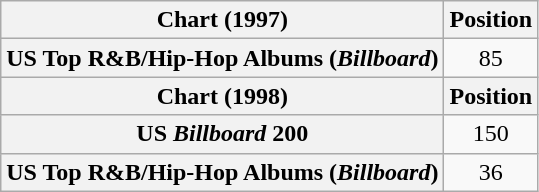<table class="wikitable plainrowheaders" style="text-align:center">
<tr>
<th scope="col">Chart (1997)</th>
<th scope="col">Position</th>
</tr>
<tr>
<th scope="row">US Top R&B/Hip-Hop Albums (<em>Billboard</em>)</th>
<td>85</td>
</tr>
<tr>
<th scope="col">Chart (1998)</th>
<th scope="col">Position</th>
</tr>
<tr>
<th scope="row">US <em>Billboard</em> 200</th>
<td>150</td>
</tr>
<tr>
<th scope="row">US Top R&B/Hip-Hop Albums (<em>Billboard</em>)</th>
<td>36</td>
</tr>
</table>
